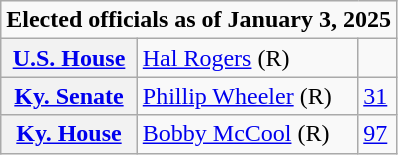<table class=wikitable>
<tr>
<td colspan="3"><strong>Elected officials as of January 3, 2025</strong></td>
</tr>
<tr>
<th scope=row><a href='#'>U.S. House</a></th>
<td><a href='#'>Hal Rogers</a> (R)</td>
<td></td>
</tr>
<tr>
<th scope=row><a href='#'>Ky. Senate</a></th>
<td><a href='#'>Phillip Wheeler</a> (R)</td>
<td><a href='#'>31</a></td>
</tr>
<tr>
<th scope=row><a href='#'>Ky. House</a></th>
<td><a href='#'>Bobby McCool</a> (R)</td>
<td><a href='#'>97</a></td>
</tr>
</table>
